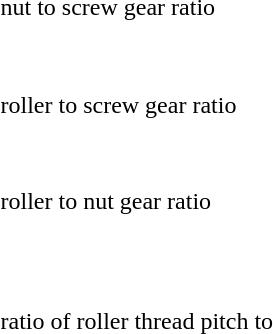<table style="margin: 0.75em; height: 275px">
<tr>
<td rowspan="2"></td>
<td rowspan="2" width = "20px"></td>
<td valign="bottom">nut to screw gear ratio</td>
</tr>
<tr>
<td valign="top"></td>
</tr>
<tr>
<td rowspan="2"></td>
<td rowspan="2"></td>
<td valign="bottom">roller to screw gear ratio</td>
</tr>
<tr>
<td valign="top"></td>
</tr>
<tr>
<td rowspan="2"></td>
<td rowspan="2"></td>
<td valign="bottom">roller to nut gear ratio</td>
</tr>
<tr>
<td valign="top"></td>
</tr>
<tr>
<td rowspan="2"></td>
<td rowspan="2"></td>
<td valign="bottom"></td>
</tr>
<tr>
<td valign="top"></td>
</tr>
<tr>
<td rowspan="2"></td>
<td rowspan="2"></td>
<td valign="bottom">ratio of roller thread pitch to</td>
</tr>
<tr>
<td valign="top"></td>
</tr>
</table>
